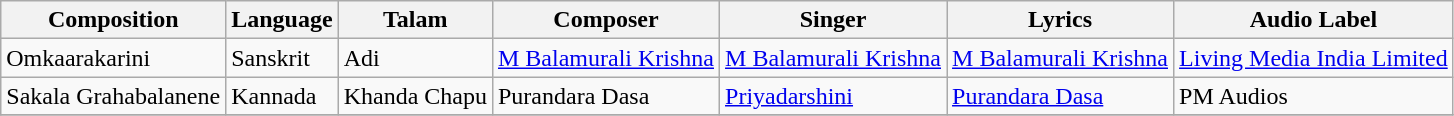<table class="wikitable">
<tr>
<th>Composition</th>
<th>Language</th>
<th>Talam</th>
<th>Composer</th>
<th>Singer</th>
<th>Lyrics</th>
<th>Audio Label</th>
</tr>
<tr>
<td>Omkaarakarini</td>
<td>Sanskrit</td>
<td>Adi</td>
<td><a href='#'>M Balamurali Krishna</a></td>
<td><a href='#'>M Balamurali Krishna</a></td>
<td><a href='#'>M Balamurali Krishna</a></td>
<td><a href='#'>Living Media India Limited</a></td>
</tr>
<tr>
<td>Sakala Grahabalanene</td>
<td>Kannada</td>
<td>Khanda Chapu</td>
<td>Purandara Dasa</td>
<td><a href='#'>Priyadarshini</a></td>
<td><a href='#'>Purandara Dasa</a></td>
<td>PM Audios</td>
</tr>
<tr>
</tr>
</table>
